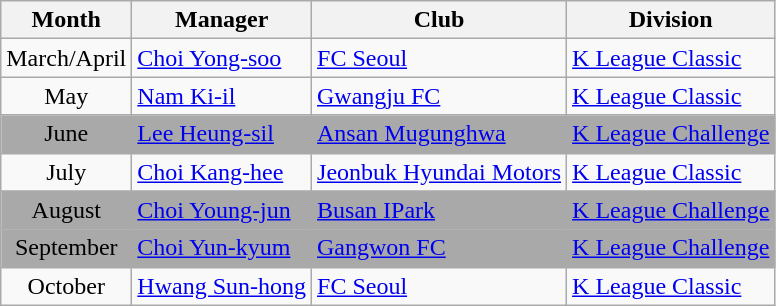<table class="wikitable">
<tr>
<th>Month</th>
<th>Manager</th>
<th>Club</th>
<th>Division</th>
</tr>
<tr>
<td align=center>March/April</td>
<td> <a href='#'>Choi Yong-soo</a></td>
<td><a href='#'>FC Seoul</a></td>
<td><a href='#'>K League Classic</a></td>
</tr>
<tr>
<td align=center>May</td>
<td> <a href='#'>Nam Ki-il</a></td>
<td><a href='#'>Gwangju FC</a></td>
<td><a href='#'>K League Classic</a></td>
</tr>
<tr bgcolor=darkgray>
<td align=center>June</td>
<td> <a href='#'>Lee Heung-sil</a></td>
<td><a href='#'>Ansan Mugunghwa</a></td>
<td><a href='#'>K League Challenge</a></td>
</tr>
<tr>
<td align=center>July</td>
<td> <a href='#'>Choi Kang-hee</a></td>
<td><a href='#'>Jeonbuk Hyundai Motors</a></td>
<td><a href='#'>K League Classic</a></td>
</tr>
<tr bgcolor=darkgray>
<td align=center>August</td>
<td> <a href='#'>Choi Young-jun</a></td>
<td><a href='#'>Busan IPark</a></td>
<td><a href='#'>K League Challenge</a></td>
</tr>
<tr bgcolor=darkgray>
<td align=center>September</td>
<td> <a href='#'>Choi Yun-kyum</a></td>
<td><a href='#'>Gangwon FC</a></td>
<td><a href='#'>K League Challenge</a></td>
</tr>
<tr>
<td align=center>October</td>
<td> <a href='#'>Hwang Sun-hong</a></td>
<td><a href='#'>FC Seoul</a></td>
<td><a href='#'>K League Classic</a></td>
</tr>
</table>
